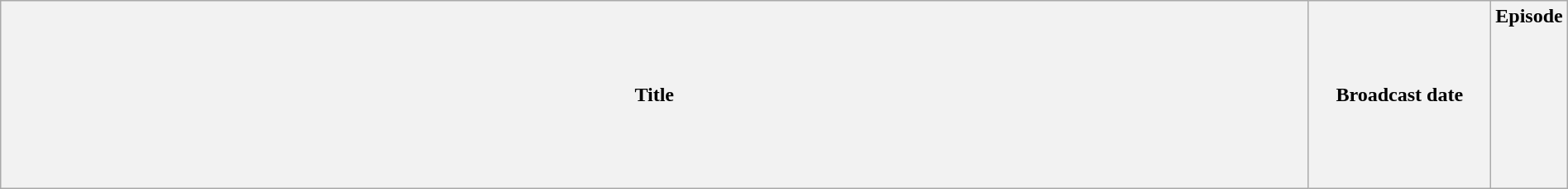<table class="wikitable plainrowheaders" style="width:100%; margin:auto;">
<tr>
<th>Title</th>
<th width="140">Broadcast date</th>
<th width="40">Episode<br><br><br><br><br><br><br><br></th>
</tr>
</table>
